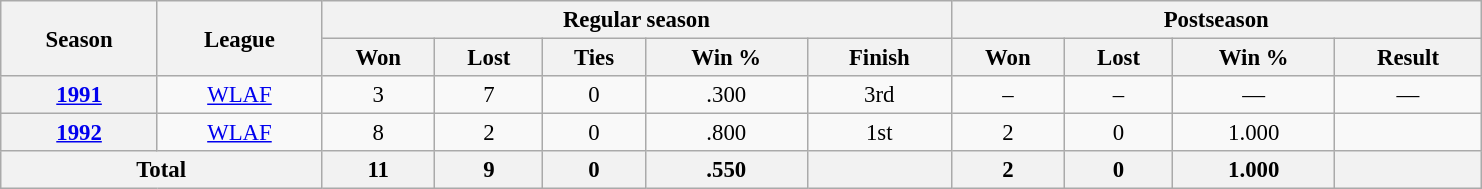<table class="wikitable" style="font-size:95%; text-align:center; width:65em">
<tr>
<th rowspan="2">Season</th>
<th rowspan="2">League</th>
<th colspan="5">Regular season</th>
<th colspan="4">Postseason</th>
</tr>
<tr>
<th>Won</th>
<th>Lost</th>
<th>Ties</th>
<th>Win %</th>
<th>Finish</th>
<th>Won</th>
<th>Lost</th>
<th>Win %</th>
<th>Result</th>
</tr>
<tr>
<th><a href='#'>1991</a></th>
<td><a href='#'>WLAF</a></td>
<td>3</td>
<td>7</td>
<td>0</td>
<td>.300</td>
<td>3rd </td>
<td>–</td>
<td>–</td>
<td>—</td>
<td>—</td>
</tr>
<tr>
<th><a href='#'>1992</a></th>
<td><a href='#'>WLAF</a></td>
<td>8</td>
<td>2</td>
<td>0</td>
<td>.800</td>
<td>1st </td>
<td>2</td>
<td>0</td>
<td>1.000</td>
<td></td>
</tr>
<tr>
<th colspan="2">Total</th>
<th>11</th>
<th>9</th>
<th>0</th>
<th>.550</th>
<th></th>
<th>2</th>
<th>0</th>
<th>1.000</th>
<th></th>
</tr>
</table>
